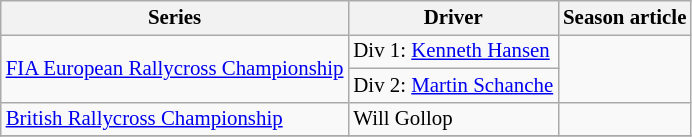<table class="wikitable" style="font-size: 87%;">
<tr>
<th>Series</th>
<th>Driver</th>
<th>Season article</th>
</tr>
<tr>
<td rowspan=2><a href='#'>FIA European Rallycross Championship</a></td>
<td>Div 1:  <a href='#'>Kenneth Hansen</a></td>
<td rowspan=2></td>
</tr>
<tr>
<td>Div 2:  <a href='#'>Martin Schanche</a></td>
</tr>
<tr>
<td><a href='#'>British Rallycross Championship</a></td>
<td> Will Gollop</td>
<td></td>
</tr>
<tr>
</tr>
</table>
